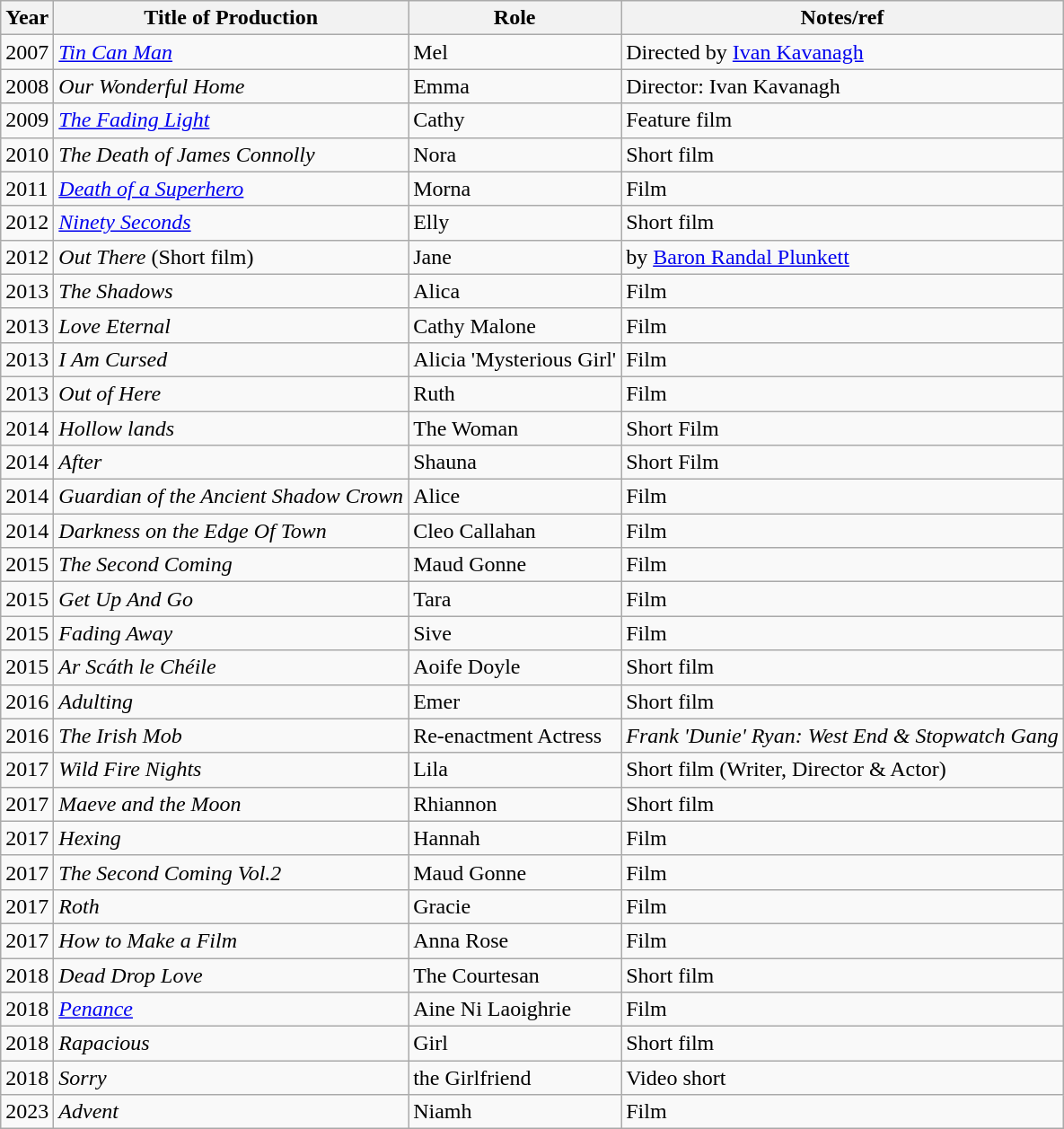<table class="wikitable">
<tr>
<th>Year</th>
<th>Title of Production</th>
<th>Role</th>
<th>Notes/ref</th>
</tr>
<tr>
<td>2007</td>
<td><em><a href='#'>Tin Can Man</a></em></td>
<td>Mel</td>
<td>Directed by <a href='#'>Ivan Kavanagh</a></td>
</tr>
<tr>
<td>2008</td>
<td><em>Our Wonderful Home</em></td>
<td>Emma</td>
<td>Director: Ivan Kavanagh </td>
</tr>
<tr>
<td>2009</td>
<td><em><a href='#'>The Fading Light</a></em></td>
<td>Cathy</td>
<td>Feature film </td>
</tr>
<tr>
<td>2010</td>
<td><em>The Death of James Connolly</em></td>
<td>Nora</td>
<td>Short film</td>
</tr>
<tr>
<td>2011</td>
<td><em><a href='#'>Death of a Superhero</a></em></td>
<td>Morna</td>
<td>Film </td>
</tr>
<tr>
<td>2012</td>
<td><em><a href='#'>Ninety Seconds</a></em></td>
<td>Elly</td>
<td>Short film</td>
</tr>
<tr>
<td>2012</td>
<td><em>Out There</em> (Short film) </td>
<td>Jane</td>
<td>by <a href='#'>Baron Randal Plunkett</a></td>
</tr>
<tr>
<td>2013</td>
<td><em>The Shadows</em></td>
<td>Alica</td>
<td>Film </td>
</tr>
<tr>
<td>2013</td>
<td><em>Love Eternal</em></td>
<td>Cathy Malone</td>
<td>Film </td>
</tr>
<tr>
<td>2013</td>
<td><em>I Am Cursed</em></td>
<td>Alicia 'Mysterious Girl'</td>
<td>Film</td>
</tr>
<tr>
<td>2013</td>
<td><em>Out of Here</em></td>
<td>Ruth</td>
<td>Film</td>
</tr>
<tr>
<td>2014</td>
<td><em>Hollow lands</em></td>
<td>The Woman</td>
<td>Short Film</td>
</tr>
<tr>
<td>2014</td>
<td><em>After</em></td>
<td>Shauna</td>
<td>Short Film</td>
</tr>
<tr>
<td>2014</td>
<td><em>Guardian of the Ancient Shadow Crown</em></td>
<td>Alice</td>
<td>Film </td>
</tr>
<tr>
<td>2014</td>
<td><em>Darkness on the Edge Of Town</em></td>
<td>Cleo Callahan</td>
<td>Film </td>
</tr>
<tr>
<td>2015</td>
<td><em>The Second Coming</em></td>
<td>Maud Gonne</td>
<td>Film </td>
</tr>
<tr>
<td>2015</td>
<td><em>Get Up And Go</em></td>
<td>Tara</td>
<td>Film  </td>
</tr>
<tr>
<td>2015</td>
<td><em>Fading Away</em></td>
<td>Sive</td>
<td>Film  </td>
</tr>
<tr>
<td>2015</td>
<td><em>Ar Scáth le Chéile</em></td>
<td>Aoife Doyle</td>
<td>Short film </td>
</tr>
<tr>
<td>2016</td>
<td><em>Adulting</em></td>
<td>Emer</td>
<td>Short film </td>
</tr>
<tr>
<td>2016</td>
<td><em>The Irish Mob </em></td>
<td>Re-enactment Actress</td>
<td><em>Frank 'Dunie' Ryan: West End & Stopwatch Gang</em></td>
</tr>
<tr>
<td>2017</td>
<td><em>Wild Fire Nights</em></td>
<td>Lila</td>
<td>Short film (Writer, Director & Actor) </td>
</tr>
<tr>
<td>2017</td>
<td><em>Maeve and the Moon</em></td>
<td>Rhiannon</td>
<td>Short film </td>
</tr>
<tr>
<td>2017</td>
<td><em>Hexing</em></td>
<td>Hannah</td>
<td>Film</td>
</tr>
<tr>
<td>2017</td>
<td><em>The Second Coming Vol.2</em></td>
<td>Maud Gonne</td>
<td>Film</td>
</tr>
<tr>
<td>2017</td>
<td><em>Roth</em></td>
<td>Gracie</td>
<td>Film</td>
</tr>
<tr>
<td>2017</td>
<td><em>How to Make a Film</em></td>
<td>Anna Rose</td>
<td>Film</td>
</tr>
<tr>
<td>2018</td>
<td><em>Dead Drop Love</em></td>
<td>The Courtesan</td>
<td>Short film</td>
</tr>
<tr>
<td>2018</td>
<td><em><a href='#'>Penance</a></em></td>
<td>Aine Ni Laoighrie</td>
<td>Film</td>
</tr>
<tr>
<td>2018</td>
<td><em>Rapacious</em></td>
<td>Girl</td>
<td>Short film</td>
</tr>
<tr>
<td>2018</td>
<td><em>Sorry</em></td>
<td>the Girlfriend</td>
<td>Video short</td>
</tr>
<tr>
<td>2023</td>
<td><em>Advent</em></td>
<td>Niamh</td>
<td>Film</td>
</tr>
</table>
